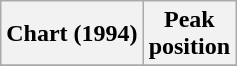<table class="wikitable plainrowheaders" style="text-align:center">
<tr>
<th scope="col">Chart (1994)</th>
<th scope="col">Peak<br>position</th>
</tr>
<tr>
</tr>
</table>
